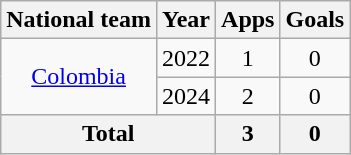<table class="wikitable" style="text-align:center">
<tr>
<th>National team</th>
<th>Year</th>
<th>Apps</th>
<th>Goals</th>
</tr>
<tr>
<td rowspan=2><a href='#'>Colombia</a></td>
<td>2022</td>
<td>1</td>
<td>0</td>
</tr>
<tr>
<td>2024</td>
<td>2</td>
<td>0</td>
</tr>
<tr>
<th colspan=2>Total</th>
<th>3</th>
<th>0</th>
</tr>
</table>
